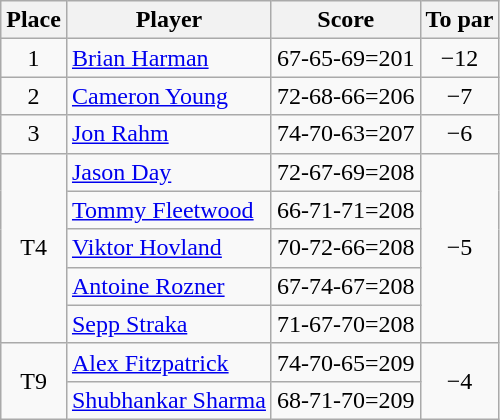<table class="wikitable">
<tr>
<th>Place</th>
<th>Player</th>
<th>Score</th>
<th>To par</th>
</tr>
<tr>
<td align=center>1</td>
<td> <a href='#'>Brian Harman</a></td>
<td>67-65-69=201</td>
<td align=center>−12</td>
</tr>
<tr>
<td align=center>2</td>
<td> <a href='#'>Cameron Young</a></td>
<td>72-68-66=206</td>
<td align=center>−7</td>
</tr>
<tr>
<td align=center>3</td>
<td> <a href='#'>Jon Rahm</a></td>
<td>74-70-63=207</td>
<td align=center>−6</td>
</tr>
<tr>
<td rowspan=5 align=center>T4</td>
<td> <a href='#'>Jason Day</a></td>
<td>72-67-69=208</td>
<td rowspan=5 align=center>−5</td>
</tr>
<tr>
<td> <a href='#'>Tommy Fleetwood</a></td>
<td>66-71-71=208</td>
</tr>
<tr>
<td> <a href='#'>Viktor Hovland</a></td>
<td>70-72-66=208</td>
</tr>
<tr>
<td> <a href='#'>Antoine Rozner</a></td>
<td>67-74-67=208</td>
</tr>
<tr>
<td> <a href='#'>Sepp Straka</a></td>
<td>71-67-70=208</td>
</tr>
<tr>
<td rowspan=2 align=center>T9</td>
<td> <a href='#'>Alex Fitzpatrick</a></td>
<td>74-70-65=209</td>
<td rowspan=2 align=center>−4</td>
</tr>
<tr>
<td> <a href='#'>Shubhankar Sharma</a></td>
<td>68-71-70=209</td>
</tr>
</table>
